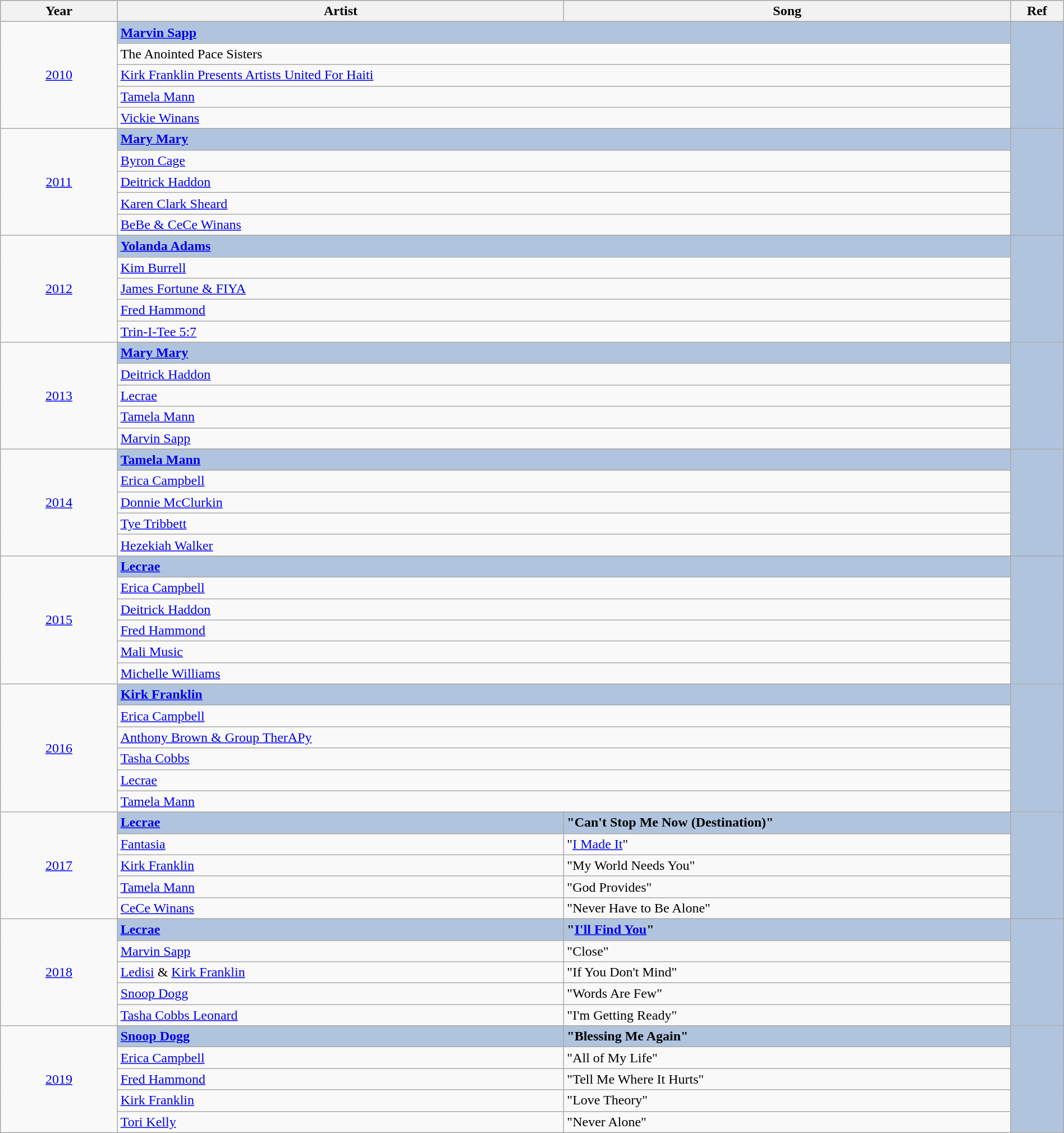<table class="wikitable" style="width:100%;">
<tr style="background:#bebebe;">
<th style="width:11%;">Year</th>
<th style="width:42%;">Artist</th>
<th style="width:42%;">Song</th>
<th style="width:5%;">Ref</th>
</tr>
<tr>
<td rowspan="6" align="center"><a href='#'>2010</a></td>
</tr>
<tr style="background:#B0C4DE">
<td colspan="2"><strong><a href='#'>Marvin Sapp</a></strong></td>
<td rowspan="6" align="center"></td>
</tr>
<tr>
<td colspan="2">The Anointed Pace Sisters</td>
</tr>
<tr>
<td colspan="2"><a href='#'>Kirk Franklin Presents Artists United For Haiti</a></td>
</tr>
<tr>
<td colspan="2"><a href='#'>Tamela Mann</a></td>
</tr>
<tr>
<td colspan="2"><a href='#'>Vickie Winans</a></td>
</tr>
<tr>
<td rowspan="6" align="center"><a href='#'>2011</a></td>
</tr>
<tr style="background:#B0C4DE">
<td colspan="2"><strong><a href='#'>Mary Mary</a></strong></td>
<td rowspan="6" align="center"></td>
</tr>
<tr>
<td colspan="2"><a href='#'>Byron Cage</a></td>
</tr>
<tr>
<td colspan="2"><a href='#'>Deitrick Haddon</a></td>
</tr>
<tr>
<td colspan="2"><a href='#'>Karen Clark Sheard</a></td>
</tr>
<tr>
<td colspan="2"><a href='#'>BeBe & CeCe Winans</a></td>
</tr>
<tr>
<td rowspan="6" align="center"><a href='#'>2012</a></td>
</tr>
<tr style="background:#B0C4DE">
<td colspan="2"><strong><a href='#'>Yolanda Adams</a></strong></td>
<td rowspan="6" align="center"></td>
</tr>
<tr>
<td colspan="2"><a href='#'>Kim Burrell</a></td>
</tr>
<tr>
<td colspan="2"><a href='#'>James Fortune & FIYA</a></td>
</tr>
<tr>
<td colspan="2"><a href='#'>Fred Hammond</a></td>
</tr>
<tr>
<td colspan="2"><a href='#'>Trin-I-Tee 5:7</a></td>
</tr>
<tr>
<td rowspan="6" align="center"><a href='#'>2013</a></td>
</tr>
<tr style="background:#B0C4DE">
<td colspan="2"><strong><a href='#'>Mary Mary</a></strong></td>
<td rowspan="6" align="center"></td>
</tr>
<tr>
<td colspan="2"><a href='#'>Deitrick Haddon</a></td>
</tr>
<tr>
<td colspan="2"><a href='#'>Lecrae</a></td>
</tr>
<tr>
<td colspan="2"><a href='#'>Tamela Mann</a></td>
</tr>
<tr>
<td colspan="2"><a href='#'>Marvin Sapp</a></td>
</tr>
<tr>
<td rowspan="6" align="center"><a href='#'>2014</a></td>
</tr>
<tr style="background:#B0C4DE">
<td colspan="2"><strong><a href='#'>Tamela Mann</a></strong></td>
<td rowspan="6" align="center"></td>
</tr>
<tr>
<td colspan="2"><a href='#'>Erica Campbell</a></td>
</tr>
<tr>
<td colspan="2"><a href='#'>Donnie McClurkin</a></td>
</tr>
<tr>
<td colspan="2"><a href='#'>Tye Tribbett</a></td>
</tr>
<tr>
<td colspan="2"><a href='#'>Hezekiah Walker</a></td>
</tr>
<tr>
<td rowspan="7" align="center"><a href='#'>2015</a></td>
</tr>
<tr style="background:#B0C4DE">
<td colspan="2"><strong><a href='#'>Lecrae</a></strong></td>
<td rowspan="7" align="center"></td>
</tr>
<tr>
<td colspan="2"><a href='#'>Erica Campbell</a></td>
</tr>
<tr>
<td colspan="2"><a href='#'>Deitrick Haddon</a></td>
</tr>
<tr>
<td colspan="2"><a href='#'>Fred Hammond</a></td>
</tr>
<tr>
<td colspan="2"><a href='#'>Mali Music</a></td>
</tr>
<tr>
<td colspan="2"><a href='#'>Michelle Williams</a></td>
</tr>
<tr>
<td rowspan="7" align="center"><a href='#'>2016</a></td>
</tr>
<tr style="background:#B0C4DE">
<td colspan="2"><strong><a href='#'>Kirk Franklin</a></strong></td>
<td rowspan="7" align="center"></td>
</tr>
<tr>
<td colspan="2"><a href='#'>Erica Campbell</a></td>
</tr>
<tr>
<td colspan="2"><a href='#'>Anthony Brown & Group TherAPy</a></td>
</tr>
<tr>
<td colspan="2"><a href='#'>Tasha Cobbs</a></td>
</tr>
<tr>
<td colspan="2"><a href='#'>Lecrae</a></td>
</tr>
<tr>
<td colspan="2"><a href='#'>Tamela Mann</a></td>
</tr>
<tr>
<td rowspan="6" align="center"><a href='#'>2017</a></td>
</tr>
<tr style="background:#B0C4DE">
<td><strong><a href='#'>Lecrae</a></strong></td>
<td><strong>"Can't Stop Me Now (Destination)"</strong></td>
<td rowspan="6" align="center"></td>
</tr>
<tr>
<td><a href='#'>Fantasia</a> </td>
<td>"<a href='#'>I Made It</a>"</td>
</tr>
<tr>
<td><a href='#'>Kirk Franklin</a> </td>
<td>"My World Needs You"</td>
</tr>
<tr>
<td><a href='#'>Tamela Mann</a></td>
<td>"God Provides"</td>
</tr>
<tr>
<td><a href='#'>CeCe Winans</a></td>
<td>"Never Have to Be Alone"</td>
</tr>
<tr>
<td rowspan="6" align="center"><a href='#'>2018</a></td>
</tr>
<tr style="background:#B0C4DE">
<td><strong><a href='#'>Lecrae</a> </strong></td>
<td><strong>"<a href='#'>I'll Find You</a>"</strong></td>
<td rowspan="6" align="center"></td>
</tr>
<tr>
<td><a href='#'>Marvin Sapp</a></td>
<td>"Close"</td>
</tr>
<tr>
<td><a href='#'>Ledisi</a> & <a href='#'>Kirk Franklin</a></td>
<td>"If You Don't Mind"</td>
</tr>
<tr>
<td><a href='#'>Snoop Dogg</a> </td>
<td>"Words Are Few"</td>
</tr>
<tr>
<td><a href='#'>Tasha Cobbs Leonard</a> </td>
<td>"I'm Getting Ready"</td>
</tr>
<tr>
<td rowspan="6" align="center"><a href='#'>2019</a></td>
</tr>
<tr style="background:#B0C4DE">
<td><strong><a href='#'>Snoop Dogg</a> </strong></td>
<td><strong>"Blessing Me Again"</strong></td>
<td rowspan="6" align="center"></td>
</tr>
<tr>
<td><a href='#'>Erica Campbell</a> </td>
<td>"All of My Life"</td>
</tr>
<tr>
<td><a href='#'>Fred Hammond</a></td>
<td>"Tell Me Where It Hurts"</td>
</tr>
<tr>
<td><a href='#'>Kirk Franklin</a></td>
<td>"Love Theory"</td>
</tr>
<tr>
<td><a href='#'>Tori Kelly</a> </td>
<td>"Never Alone"</td>
</tr>
</table>
